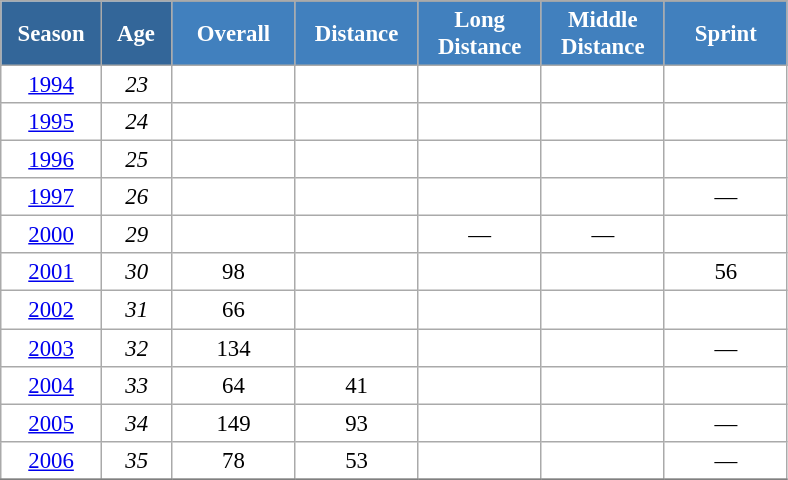<table class="wikitable" style="font-size:95%; text-align:center; border:grey solid 1px; border-collapse:collapse; background:#ffffff;">
<tr>
<th style="background-color:#369; color:white; width:60px;" rowspan="2"> Season </th>
<th style="background-color:#369; color:white; width:40px;" rowspan="2"> Age </th>
</tr>
<tr>
<th style="background-color:#4180be; color:white; width:75px;">Overall</th>
<th style="background-color:#4180be; color:white; width:75px;">Distance</th>
<th style="background-color:#4180be; color:white; width:75px;">Long Distance</th>
<th style="background-color:#4180be; color:white; width:75px;">Middle Distance</th>
<th style="background-color:#4180be; color:white; width:75px;">Sprint</th>
</tr>
<tr>
<td><a href='#'>1994</a></td>
<td><em>23</em></td>
<td></td>
<td></td>
<td></td>
<td></td>
<td></td>
</tr>
<tr>
<td><a href='#'>1995</a></td>
<td><em>24</em></td>
<td></td>
<td></td>
<td></td>
<td></td>
<td></td>
</tr>
<tr>
<td><a href='#'>1996</a></td>
<td><em>25</em></td>
<td></td>
<td></td>
<td></td>
<td></td>
<td></td>
</tr>
<tr>
<td><a href='#'>1997</a></td>
<td><em>26</em></td>
<td></td>
<td></td>
<td></td>
<td></td>
<td>—</td>
</tr>
<tr>
<td><a href='#'>2000</a></td>
<td><em>29</em></td>
<td></td>
<td></td>
<td>—</td>
<td>—</td>
<td></td>
</tr>
<tr>
<td><a href='#'>2001</a></td>
<td><em>30</em></td>
<td>98</td>
<td></td>
<td></td>
<td></td>
<td>56</td>
</tr>
<tr>
<td><a href='#'>2002</a></td>
<td><em>31</em></td>
<td>66</td>
<td></td>
<td></td>
<td></td>
<td></td>
</tr>
<tr>
<td><a href='#'>2003</a></td>
<td><em>32</em></td>
<td>134</td>
<td></td>
<td></td>
<td></td>
<td>—</td>
</tr>
<tr>
<td><a href='#'>2004</a></td>
<td><em>33</em></td>
<td>64</td>
<td>41</td>
<td></td>
<td></td>
<td></td>
</tr>
<tr>
<td><a href='#'>2005</a></td>
<td><em>34</em></td>
<td>149</td>
<td>93</td>
<td></td>
<td></td>
<td>—</td>
</tr>
<tr>
<td><a href='#'>2006</a></td>
<td><em>35</em></td>
<td>78</td>
<td>53</td>
<td></td>
<td></td>
<td>—</td>
</tr>
<tr>
</tr>
</table>
